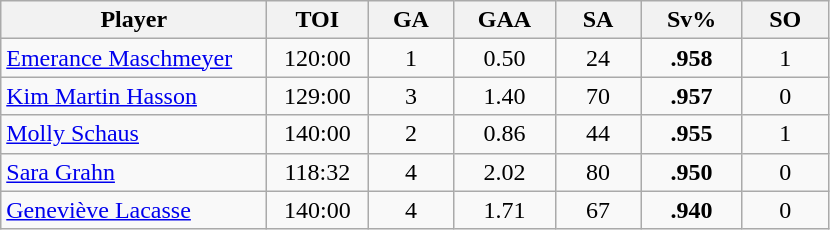<table class="wikitable sortable" style="text-align:center;">
<tr>
<th style="width:170px;">Player</th>
<th style="width:60px;">TOI</th>
<th style="width:50px;">GA</th>
<th style="width:60px;">GAA</th>
<th style="width:50px;">SA</th>
<th style="width:60px;">Sv%</th>
<th style="width:50px;">SO</th>
</tr>
<tr>
<td style="text-align:left;"> <a href='#'>Emerance Maschmeyer</a></td>
<td>120:00</td>
<td>1</td>
<td>0.50</td>
<td>24</td>
<td><strong>.958</strong></td>
<td>1</td>
</tr>
<tr>
<td style="text-align:left;"> <a href='#'>Kim Martin Hasson</a></td>
<td>129:00</td>
<td>3</td>
<td>1.40</td>
<td>70</td>
<td><strong>.957</strong></td>
<td>0</td>
</tr>
<tr>
<td style="text-align:left;"> <a href='#'>Molly Schaus</a></td>
<td>140:00</td>
<td>2</td>
<td>0.86</td>
<td>44</td>
<td><strong>.955</strong></td>
<td>1</td>
</tr>
<tr>
<td style="text-align:left;"> <a href='#'>Sara Grahn</a></td>
<td>118:32</td>
<td>4</td>
<td>2.02</td>
<td>80</td>
<td><strong>.950</strong></td>
<td>0</td>
</tr>
<tr>
<td style="text-align:left;"> <a href='#'>Geneviève Lacasse</a></td>
<td>140:00</td>
<td>4</td>
<td>1.71</td>
<td>67</td>
<td><strong>.940</strong></td>
<td>0</td>
</tr>
</table>
